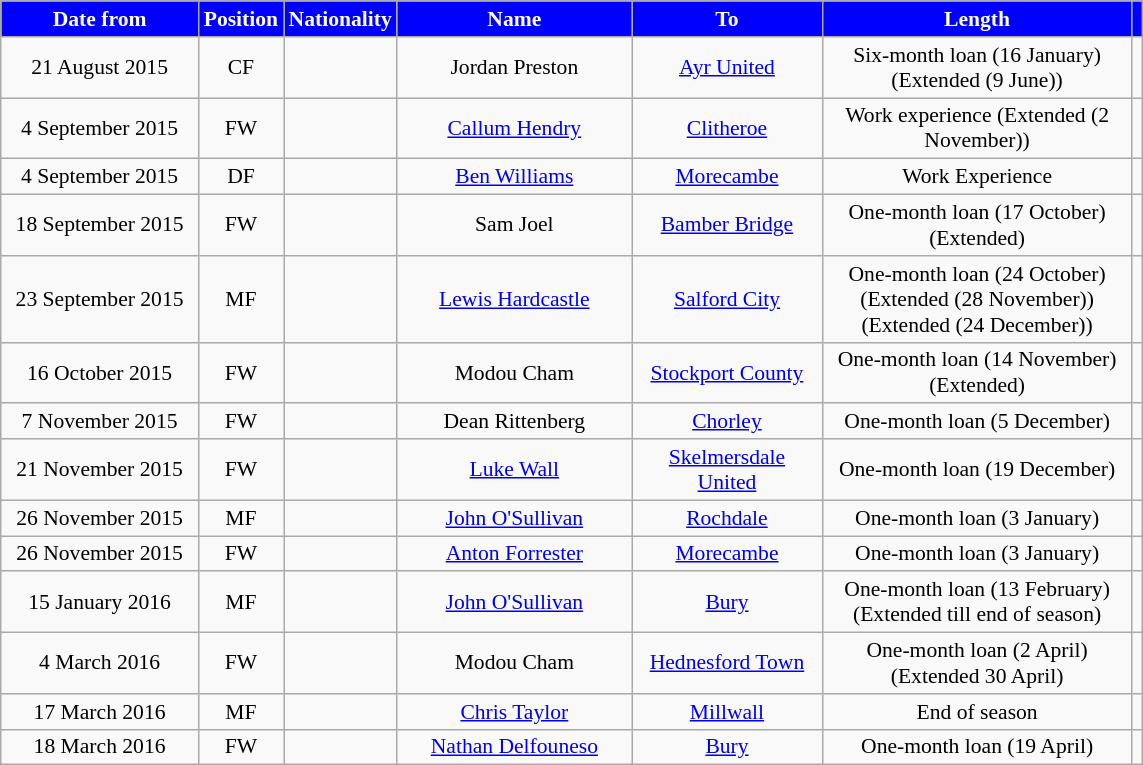<table class="wikitable"  style="text-align:center; font-size:90%; ">
<tr>
<th style="background:#0000FF; color:white; width:125px;">Date from</th>
<th style="background:#0000FF; color:white; width:50px;">Position</th>
<th style="background:#0000FF; color:white; width:50px;">Nationality</th>
<th style="background:#0000FF; color:white; width:150px;">Name</th>
<th style="background:#0000FF; color:white; width:120px;">To</th>
<th style="background:#0000FF; color:white; width:200px;">Length</th>
<th style="background:#0000FF; color:white;"></th>
</tr>
<tr>
<td>21 August 2015</td>
<td>CF</td>
<td></td>
<td>Jordan Preston</td>
<td><a href='#'>Ayr United</a></td>
<td>Six-month loan (16 January) (Extended (9 June))</td>
<td></td>
</tr>
<tr>
<td>4 September 2015</td>
<td>FW</td>
<td></td>
<td><a href='#'>Callum Hendry</a></td>
<td><a href='#'>Clitheroe</a></td>
<td>Work experience (Extended (2 November))</td>
<td></td>
</tr>
<tr>
<td>4 September 2015</td>
<td>DF</td>
<td></td>
<td><a href='#'>Ben Williams</a></td>
<td><a href='#'>Morecambe</a></td>
<td>Work Experience</td>
<td></td>
</tr>
<tr>
<td>18 September 2015</td>
<td>FW</td>
<td></td>
<td>Sam Joel</td>
<td><a href='#'>Bamber Bridge</a></td>
<td>One-month loan (17 October) (Extended)</td>
<td></td>
</tr>
<tr>
<td>23 September 2015</td>
<td>MF</td>
<td></td>
<td><a href='#'>Lewis Hardcastle</a></td>
<td><a href='#'>Salford City</a></td>
<td>One-month loan (24 October) (Extended (28 November)) (Extended (24 December))</td>
<td></td>
</tr>
<tr>
<td>16 October 2015</td>
<td>FW</td>
<td></td>
<td>Modou Cham</td>
<td><a href='#'>Stockport County</a></td>
<td>One-month loan (14 November) (Extended)</td>
<td></td>
</tr>
<tr>
<td>7 November 2015</td>
<td>FW</td>
<td></td>
<td>Dean Rittenberg</td>
<td><a href='#'>Chorley</a></td>
<td>One-month loan (5 December)</td>
<td></td>
</tr>
<tr>
<td>21 November 2015</td>
<td>FW</td>
<td></td>
<td><a href='#'>Luke Wall</a></td>
<td><a href='#'>Skelmersdale United</a></td>
<td>One-month loan (19 December)</td>
<td></td>
</tr>
<tr>
<td>26 November 2015</td>
<td>MF</td>
<td></td>
<td><a href='#'>John O'Sullivan</a></td>
<td><a href='#'>Rochdale</a></td>
<td>One-month loan (3 January)</td>
<td></td>
</tr>
<tr>
<td>26 November 2015</td>
<td>FW</td>
<td></td>
<td><a href='#'>Anton Forrester</a></td>
<td><a href='#'>Morecambe</a></td>
<td>One-month loan (3 January)</td>
<td></td>
</tr>
<tr>
<td>15 January 2016</td>
<td>MF</td>
<td></td>
<td><a href='#'>John O'Sullivan</a></td>
<td><a href='#'>Bury</a></td>
<td>One-month loan (13 February) (Extended till end of season)</td>
<td></td>
</tr>
<tr>
<td>4 March 2016</td>
<td>FW</td>
<td></td>
<td>Modou Cham</td>
<td><a href='#'>Hednesford Town</a></td>
<td>One-month loan (2 April) (Extended 30 April)</td>
<td></td>
</tr>
<tr>
<td>17 March 2016</td>
<td>MF</td>
<td></td>
<td><a href='#'>Chris Taylor</a></td>
<td><a href='#'>Millwall</a></td>
<td>End of season</td>
<td></td>
</tr>
<tr>
<td>18 March 2016</td>
<td>FW</td>
<td></td>
<td><a href='#'>Nathan Delfouneso</a></td>
<td><a href='#'>Bury</a></td>
<td>One-month loan (19 April)</td>
<td></td>
</tr>
</table>
